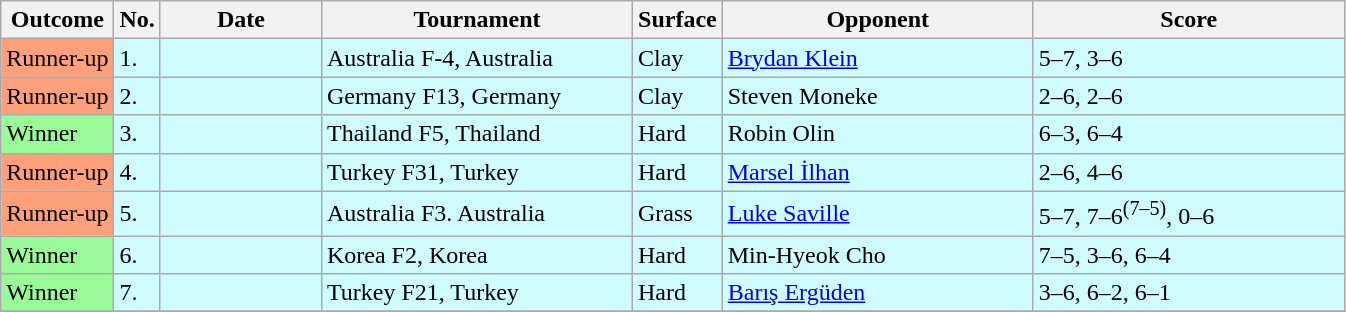<table class="sortable wikitable">
<tr>
<th>Outcome</th>
<th>No.</th>
<th width=100>Date</th>
<th width=200>Tournament</th>
<th>Surface</th>
<th width=200>Opponent</th>
<th width=200>Score</th>
</tr>
<tr style="background:#cffcff;">
<td bgcolor=#FFA07A>Runner-up</td>
<td>1.</td>
<td></td>
<td>Australia F-4, Australia</td>
<td>Clay</td>
<td> <a href='#'>Brydan Klein</a></td>
<td>5–7, 3–6</td>
</tr>
<tr bgcolor=#cffcff>
<td bgcolor=#FFA07A>Runner-up</td>
<td>2.</td>
<td></td>
<td>Germany F13, Germany</td>
<td>Clay</td>
<td> Steven Moneke</td>
<td>2–6, 2–6</td>
</tr>
<tr bgcolor=#cffcff>
<td bgcolor=98fb98>Winner</td>
<td>3.</td>
<td></td>
<td>Thailand F5, Thailand</td>
<td>Hard</td>
<td> Robin Olin</td>
<td>6–3, 6–4</td>
</tr>
<tr style="background:#cffcff;">
<td bgcolor=#FFA07A>Runner-up</td>
<td>4.</td>
<td></td>
<td>Turkey F31, Turkey</td>
<td>Hard</td>
<td> <a href='#'>Marsel İlhan</a></td>
<td>2–6, 4–6</td>
</tr>
<tr style="background:#cffcff;">
<td bgcolor=#FFA07A>Runner-up</td>
<td>5.</td>
<td></td>
<td>Australia F3. Australia</td>
<td>Grass</td>
<td> <a href='#'>Luke Saville</a></td>
<td>5–7, 7–6<sup>(7–5)</sup>, 0–6</td>
</tr>
<tr style="background:#cffcff;">
<td bgcolor=98fb98>Winner</td>
<td>6.</td>
<td></td>
<td>Korea F2, Korea</td>
<td>Hard</td>
<td> Min-Hyeok Cho</td>
<td>7–5, 3–6, 6–4</td>
</tr>
<tr style="background:#cffcff;">
<td bgcolor=98fb98>Winner</td>
<td>7.</td>
<td></td>
<td>Turkey F21, Turkey</td>
<td>Hard</td>
<td> <a href='#'>Barış Ergüden</a></td>
<td>3–6, 6–2, 6–1</td>
</tr>
<tr>
</tr>
</table>
